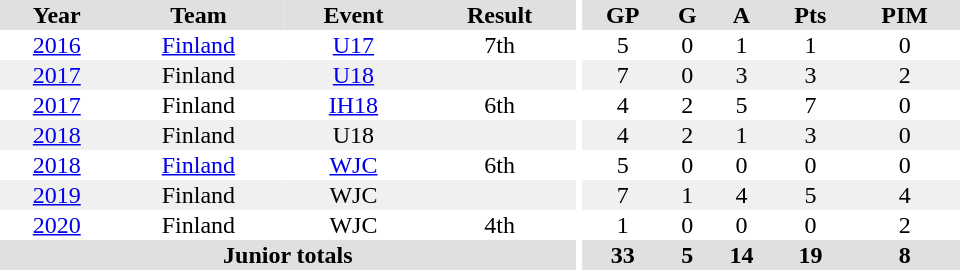<table border="0" cellpadding="1" cellspacing="0" ID="Table3" style="text-align:center; width:40em">
<tr ALIGN="center" bgcolor="#e0e0e0">
<th>Year</th>
<th>Team</th>
<th>Event</th>
<th>Result</th>
<th rowspan="100" bgcolor="#ffffff"></th>
<th>GP</th>
<th>G</th>
<th>A</th>
<th>Pts</th>
<th>PIM</th>
</tr>
<tr>
<td><a href='#'>2016</a></td>
<td><a href='#'>Finland</a></td>
<td><a href='#'>U17</a></td>
<td>7th</td>
<td>5</td>
<td>0</td>
<td>1</td>
<td>1</td>
<td>0</td>
</tr>
<tr bgcolor="#f0f0f0">
<td><a href='#'>2017</a></td>
<td>Finland</td>
<td><a href='#'>U18</a></td>
<td></td>
<td>7</td>
<td>0</td>
<td>3</td>
<td>3</td>
<td>2</td>
</tr>
<tr>
<td><a href='#'>2017</a></td>
<td>Finland</td>
<td><a href='#'>IH18</a></td>
<td>6th</td>
<td>4</td>
<td>2</td>
<td>5</td>
<td>7</td>
<td>0</td>
</tr>
<tr bgcolor="#f0f0f0">
<td><a href='#'>2018</a></td>
<td>Finland</td>
<td>U18</td>
<td></td>
<td>4</td>
<td>2</td>
<td>1</td>
<td>3</td>
<td>0</td>
</tr>
<tr>
<td><a href='#'>2018</a></td>
<td><a href='#'>Finland</a></td>
<td><a href='#'>WJC</a></td>
<td>6th</td>
<td>5</td>
<td>0</td>
<td>0</td>
<td>0</td>
<td>0</td>
</tr>
<tr bgcolor="#f0f0f0">
<td><a href='#'>2019</a></td>
<td>Finland</td>
<td>WJC</td>
<td></td>
<td>7</td>
<td>1</td>
<td>4</td>
<td>5</td>
<td>4</td>
</tr>
<tr>
<td><a href='#'>2020</a></td>
<td>Finland</td>
<td>WJC</td>
<td>4th</td>
<td>1</td>
<td>0</td>
<td>0</td>
<td>0</td>
<td>2</td>
</tr>
<tr bgcolor="#e0e0e0">
<th colspan="4">Junior totals</th>
<th>33</th>
<th>5</th>
<th>14</th>
<th>19</th>
<th>8</th>
</tr>
</table>
